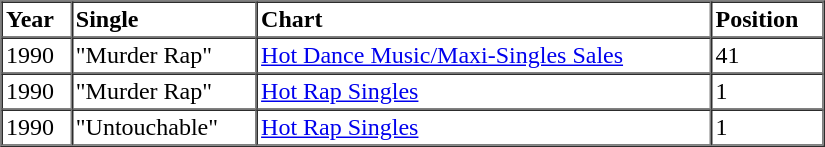<table border=1 cellspacing=0 cellpadding=2 width="550">
<tr>
<th align="left" valign="top">Year</th>
<th align="left" valign="top">Single</th>
<th align="left" valign="top">Chart</th>
<th align="left" valign="top">Position</th>
</tr>
<tr>
<td align="left" valign="top">1990</td>
<td align="left" valign="top">"Murder Rap"</td>
<td align="left" valign="top"><a href='#'>Hot Dance Music/Maxi-Singles Sales</a></td>
<td align="left" valign="top">41</td>
</tr>
<tr>
<td align="left" valign="top">1990</td>
<td align="left" valign="top">"Murder Rap"</td>
<td align="left" valign="top"><a href='#'>Hot Rap Singles</a></td>
<td align="left" valign="top">1</td>
</tr>
<tr>
<td align="left" valign="top">1990</td>
<td align="left" valign="top">"Untouchable"</td>
<td><a href='#'>Hot Rap Singles</a></td>
<td align="left" valign="top">1</td>
</tr>
<tr>
</tr>
</table>
